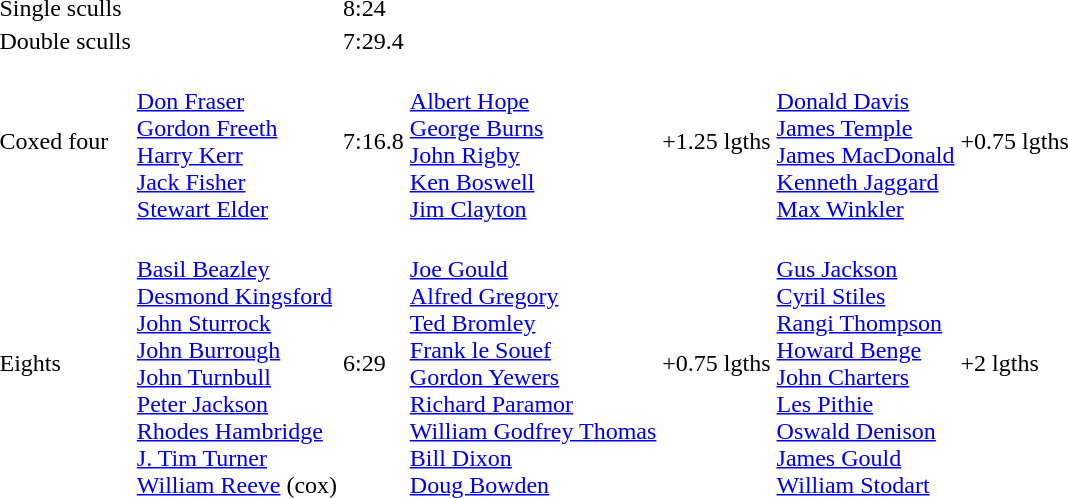<table>
<tr>
<td>Single sculls</td>
<td></td>
<td>8:24</td>
<td></td>
<td></td>
<td></td>
<td></td>
</tr>
<tr>
<td>Double sculls</td>
<td></td>
<td>7:29.4</td>
<td></td>
<td></td>
<td></td>
<td></td>
</tr>
<tr>
<td>Coxed four</td>
<td><br><a href='#'>Don Fraser</a><br><a href='#'>Gordon Freeth</a><br><a href='#'>Harry Kerr</a><br><a href='#'>Jack Fisher</a><br><a href='#'>Stewart Elder</a></td>
<td>7:16.8</td>
<td><br><a href='#'>Albert Hope</a><br><a href='#'>George Burns</a><br><a href='#'>John Rigby</a><br><a href='#'>Ken Boswell</a><br><a href='#'>Jim Clayton</a></td>
<td>+1.25 lgths</td>
<td><br><a href='#'>Donald Davis</a><br><a href='#'>James Temple</a><br><a href='#'>James MacDonald</a><br><a href='#'>Kenneth Jaggard</a><br><a href='#'>Max Winkler</a></td>
<td>+0.75 lgths</td>
</tr>
<tr>
<td>Eights</td>
<td><br><a href='#'>Basil Beazley</a><br><a href='#'>Desmond Kingsford</a><br><a href='#'>John Sturrock</a><br><a href='#'>John Burrough</a><br><a href='#'>John Turnbull</a><br><a href='#'>Peter Jackson</a><br><a href='#'>Rhodes Hambridge</a><br><a href='#'>J. Tim Turner</a><br><a href='#'>William Reeve</a> (cox)</td>
<td>6:29</td>
<td><br><a href='#'>Joe Gould</a><br><a href='#'>Alfred Gregory</a><br><a href='#'>Ted Bromley</a><br><a href='#'>Frank le Souef</a><br><a href='#'>Gordon Yewers</a><br><a href='#'>Richard Paramor</a><br><a href='#'>William Godfrey Thomas</a><br><a href='#'>Bill Dixon</a><br><a href='#'>Doug Bowden</a></td>
<td>+0.75 lgths</td>
<td><br><a href='#'>Gus Jackson</a><br><a href='#'>Cyril Stiles</a><br><a href='#'>Rangi Thompson</a><br><a href='#'>Howard Benge</a><br><a href='#'>John Charters</a><br><a href='#'>Les Pithie</a><br><a href='#'>Oswald Denison</a><br><a href='#'>James Gould</a><br><a href='#'>William Stodart</a></td>
<td>+2 lgths</td>
</tr>
</table>
